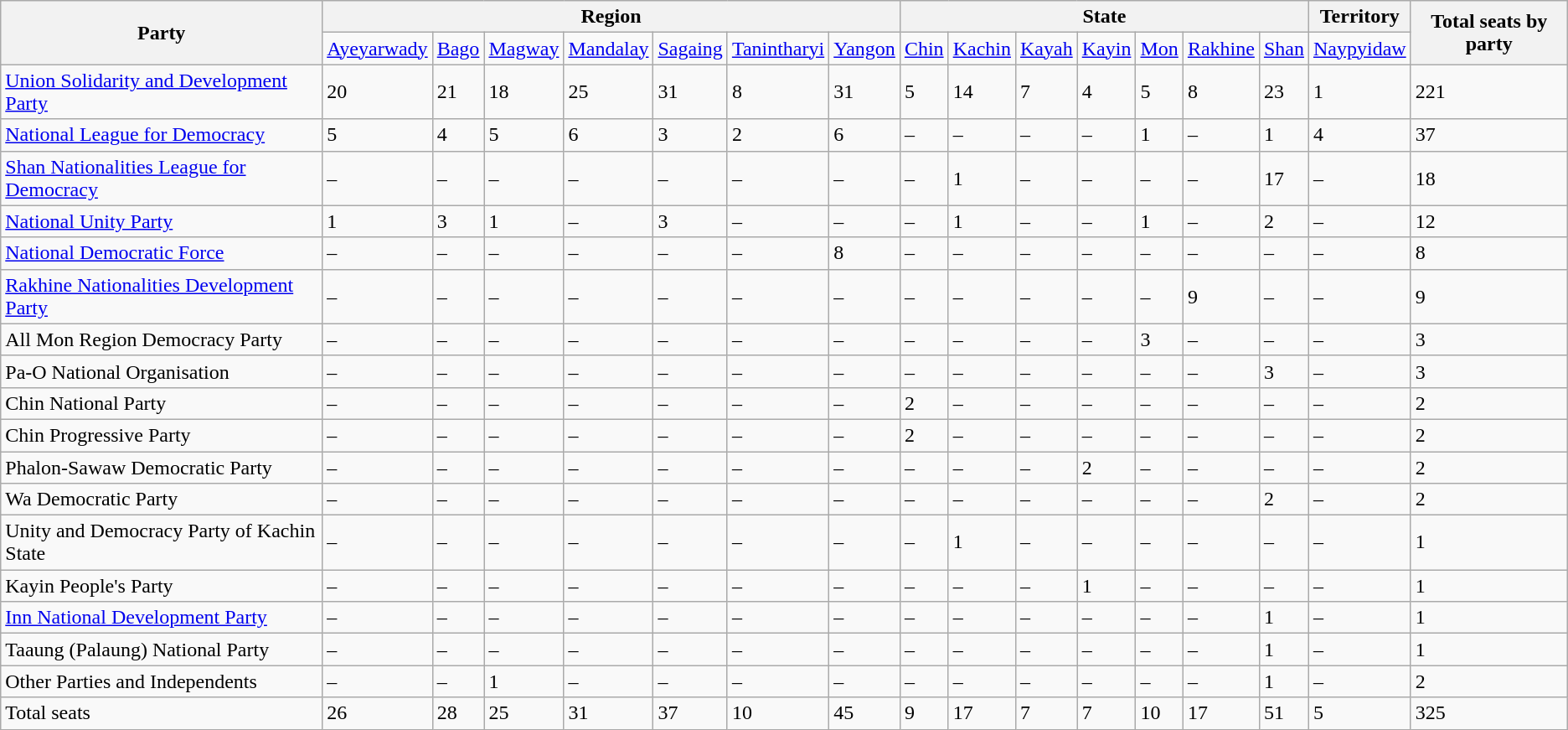<table class="wikitable">
<tr>
<th rowspan=2>Party</th>
<th colspan=7>Region</th>
<th colspan=7>State</th>
<th>Territory</th>
<th rowspan=2>Total seats by party</th>
</tr>
<tr>
<td><a href='#'>Ayeyarwady</a></td>
<td><a href='#'>Bago</a></td>
<td><a href='#'>Magway</a></td>
<td><a href='#'>Mandalay</a></td>
<td><a href='#'>Sagaing</a></td>
<td><a href='#'>Tanintharyi</a></td>
<td><a href='#'>Yangon</a></td>
<td><a href='#'>Chin</a></td>
<td><a href='#'>Kachin</a></td>
<td><a href='#'>Kayah</a></td>
<td><a href='#'>Kayin</a></td>
<td><a href='#'>Mon</a></td>
<td><a href='#'>Rakhine</a></td>
<td><a href='#'>Shan</a></td>
<td><a href='#'>Naypyidaw</a></td>
</tr>
<tr>
<td><a href='#'>Union Solidarity and Development Party</a></td>
<td>20</td>
<td>21</td>
<td>18</td>
<td>25</td>
<td>31</td>
<td>8</td>
<td>31</td>
<td>5</td>
<td>14</td>
<td>7</td>
<td>4</td>
<td>5</td>
<td>8</td>
<td>23</td>
<td>1</td>
<td>221</td>
</tr>
<tr>
<td><a href='#'>National League for Democracy</a></td>
<td>5</td>
<td>4</td>
<td>5</td>
<td>6</td>
<td>3</td>
<td>2</td>
<td>6</td>
<td>–</td>
<td>–</td>
<td>–</td>
<td>–</td>
<td>1</td>
<td>–</td>
<td>1</td>
<td>4</td>
<td>37</td>
</tr>
<tr>
<td><a href='#'>Shan Nationalities League for Democracy</a></td>
<td>–</td>
<td>–</td>
<td>–</td>
<td>–</td>
<td>–</td>
<td>–</td>
<td>–</td>
<td>–</td>
<td>1</td>
<td>–</td>
<td>–</td>
<td>–</td>
<td>–</td>
<td>17</td>
<td>–</td>
<td>18</td>
</tr>
<tr>
<td><a href='#'>National Unity Party</a></td>
<td>1</td>
<td>3</td>
<td>1</td>
<td>–</td>
<td>3</td>
<td>–</td>
<td>–</td>
<td>–</td>
<td>1</td>
<td>–</td>
<td>–</td>
<td>1</td>
<td>–</td>
<td>2</td>
<td>–</td>
<td>12</td>
</tr>
<tr>
<td><a href='#'>National Democratic Force</a></td>
<td>–</td>
<td>–</td>
<td>–</td>
<td>–</td>
<td>–</td>
<td>–</td>
<td>8</td>
<td>–</td>
<td>–</td>
<td>–</td>
<td>–</td>
<td>–</td>
<td>–</td>
<td>–</td>
<td>–</td>
<td>8</td>
</tr>
<tr>
<td><a href='#'>Rakhine Nationalities Development Party</a></td>
<td>–</td>
<td>–</td>
<td>–</td>
<td>–</td>
<td>–</td>
<td>–</td>
<td>–</td>
<td>–</td>
<td>–</td>
<td>–</td>
<td>–</td>
<td>–</td>
<td>9</td>
<td>–</td>
<td>–</td>
<td>9</td>
</tr>
<tr>
<td>All Mon Region Democracy Party</td>
<td>–</td>
<td>–</td>
<td>–</td>
<td>–</td>
<td>–</td>
<td>–</td>
<td>–</td>
<td>–</td>
<td>–</td>
<td>–</td>
<td>–</td>
<td>3</td>
<td>–</td>
<td>–</td>
<td>–</td>
<td>3</td>
</tr>
<tr>
<td>Pa-O National Organisation</td>
<td>–</td>
<td>–</td>
<td>–</td>
<td>–</td>
<td>–</td>
<td>–</td>
<td>–</td>
<td>–</td>
<td>–</td>
<td>–</td>
<td>–</td>
<td>–</td>
<td>–</td>
<td>3</td>
<td>–</td>
<td>3</td>
</tr>
<tr>
<td>Chin National Party</td>
<td>–</td>
<td>–</td>
<td>–</td>
<td>–</td>
<td>–</td>
<td>–</td>
<td>–</td>
<td>2</td>
<td>–</td>
<td>–</td>
<td>–</td>
<td>–</td>
<td>–</td>
<td>–</td>
<td>–</td>
<td>2</td>
</tr>
<tr>
<td>Chin Progressive Party</td>
<td>–</td>
<td>–</td>
<td>–</td>
<td>–</td>
<td>–</td>
<td>–</td>
<td>–</td>
<td>2</td>
<td>–</td>
<td>–</td>
<td>–</td>
<td>–</td>
<td>–</td>
<td>–</td>
<td>–</td>
<td>2</td>
</tr>
<tr>
<td>Phalon-Sawaw Democratic Party</td>
<td>–</td>
<td>–</td>
<td>–</td>
<td>–</td>
<td>–</td>
<td>–</td>
<td>–</td>
<td>–</td>
<td>–</td>
<td>–</td>
<td>2</td>
<td>–</td>
<td>–</td>
<td>–</td>
<td>–</td>
<td>2</td>
</tr>
<tr>
<td>Wa Democratic Party</td>
<td>–</td>
<td>–</td>
<td>–</td>
<td>–</td>
<td>–</td>
<td>–</td>
<td>–</td>
<td>–</td>
<td>–</td>
<td>–</td>
<td>–</td>
<td>–</td>
<td>–</td>
<td>2</td>
<td>–</td>
<td>2</td>
</tr>
<tr>
<td>Unity and Democracy Party of Kachin State</td>
<td>–</td>
<td>–</td>
<td>–</td>
<td>–</td>
<td>–</td>
<td>–</td>
<td>–</td>
<td>–</td>
<td>1</td>
<td>–</td>
<td>–</td>
<td>–</td>
<td>–</td>
<td>–</td>
<td>–</td>
<td>1</td>
</tr>
<tr>
<td>Kayin People's Party</td>
<td>–</td>
<td>–</td>
<td>–</td>
<td>–</td>
<td>–</td>
<td>–</td>
<td>–</td>
<td>–</td>
<td>–</td>
<td>–</td>
<td>1</td>
<td>–</td>
<td>–</td>
<td>–</td>
<td>–</td>
<td>1</td>
</tr>
<tr>
<td><a href='#'>Inn National Development Party</a></td>
<td>–</td>
<td>–</td>
<td>–</td>
<td>–</td>
<td>–</td>
<td>–</td>
<td>–</td>
<td>–</td>
<td>–</td>
<td>–</td>
<td>–</td>
<td>–</td>
<td>–</td>
<td>1</td>
<td>–</td>
<td>1</td>
</tr>
<tr>
<td>Taaung (Palaung) National Party</td>
<td>–</td>
<td>–</td>
<td>–</td>
<td>–</td>
<td>–</td>
<td>–</td>
<td>–</td>
<td>–</td>
<td>–</td>
<td>–</td>
<td>–</td>
<td>–</td>
<td>–</td>
<td>1</td>
<td>–</td>
<td>1</td>
</tr>
<tr>
<td>Other Parties and Independents</td>
<td>–</td>
<td>–</td>
<td>1</td>
<td>–</td>
<td>–</td>
<td>–</td>
<td>–</td>
<td>–</td>
<td>–</td>
<td>–</td>
<td>–</td>
<td>–</td>
<td>–</td>
<td>1</td>
<td>–</td>
<td>2</td>
</tr>
<tr>
<td>Total seats</td>
<td>26</td>
<td>28</td>
<td>25</td>
<td>31</td>
<td>37</td>
<td>10</td>
<td>45</td>
<td>9</td>
<td>17</td>
<td>7</td>
<td>7</td>
<td>10</td>
<td>17</td>
<td>51</td>
<td>5</td>
<td>325</td>
</tr>
</table>
